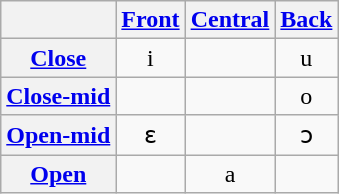<table class="wikitable">
<tr>
<th></th>
<th><a href='#'>Front</a></th>
<th><a href='#'>Central</a></th>
<th><a href='#'>Back</a></th>
</tr>
<tr align="center">
<th><a href='#'>Close</a></th>
<td>i</td>
<td></td>
<td>u</td>
</tr>
<tr align="center">
<th><a href='#'>Close-mid</a></th>
<td></td>
<td></td>
<td>o</td>
</tr>
<tr align="center">
<th><a href='#'>Open-mid</a></th>
<td>ɛ</td>
<td></td>
<td>ɔ</td>
</tr>
<tr align="center">
<th><a href='#'>Open</a></th>
<td></td>
<td>a</td>
<td></td>
</tr>
</table>
